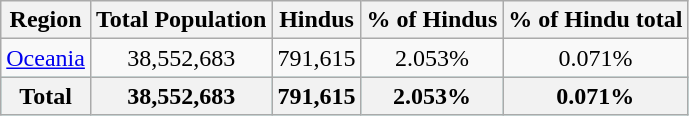<table class="wikitable sortable">
<tr>
<th>Region</th>
<th>Total Population</th>
<th>Hindus</th>
<th>% of Hindus</th>
<th>% of Hindu total</th>
</tr>
<tr style="text-align:center;">
<td><a href='#'>Oceania</a></td>
<td>38,552,683</td>
<td>791,615</td>
<td>2.053%</td>
<td>0.071%</td>
</tr>
<tr style="background:#9ff;">
<th>Total</th>
<th>38,552,683</th>
<th>791,615</th>
<th>2.053%</th>
<th>0.071%</th>
</tr>
</table>
